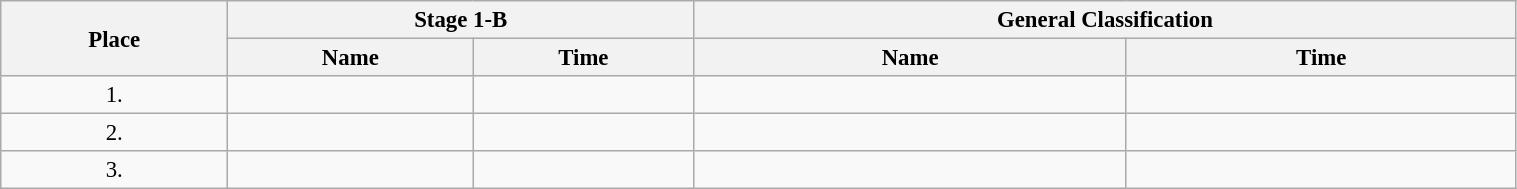<table class=wikitable style="font-size:95%" width="80%">
<tr>
<th rowspan="2">Place</th>
<th colspan="2">Stage 1-B</th>
<th colspan="2">General Classification</th>
</tr>
<tr>
<th>Name</th>
<th>Time</th>
<th>Name</th>
<th>Time</th>
</tr>
<tr>
<td align="center">1.</td>
<td></td>
<td></td>
<td></td>
<td></td>
</tr>
<tr>
<td align="center">2.</td>
<td></td>
<td></td>
<td></td>
<td></td>
</tr>
<tr>
<td align="center">3.</td>
<td></td>
<td></td>
<td></td>
<td></td>
</tr>
</table>
